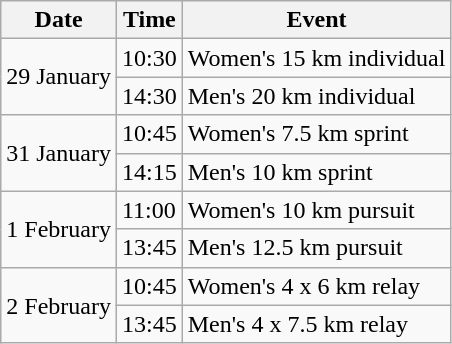<table class="wikitable">
<tr>
<th>Date</th>
<th>Time</th>
<th>Event</th>
</tr>
<tr>
<td rowspan=2>29 January</td>
<td>10:30</td>
<td>Women's 15 km individual</td>
</tr>
<tr>
<td>14:30</td>
<td>Men's 20 km individual</td>
</tr>
<tr>
<td rowspan=2>31 January</td>
<td>10:45</td>
<td>Women's 7.5 km sprint</td>
</tr>
<tr>
<td>14:15</td>
<td>Men's 10 km sprint</td>
</tr>
<tr>
<td rowspan=2>1 February</td>
<td>11:00</td>
<td>Women's 10 km pursuit</td>
</tr>
<tr>
<td>13:45</td>
<td>Men's 12.5 km pursuit</td>
</tr>
<tr>
<td rowspan=2>2 February</td>
<td>10:45</td>
<td>Women's 4 x 6 km relay</td>
</tr>
<tr>
<td>13:45</td>
<td>Men's 4 x 7.5 km relay</td>
</tr>
</table>
